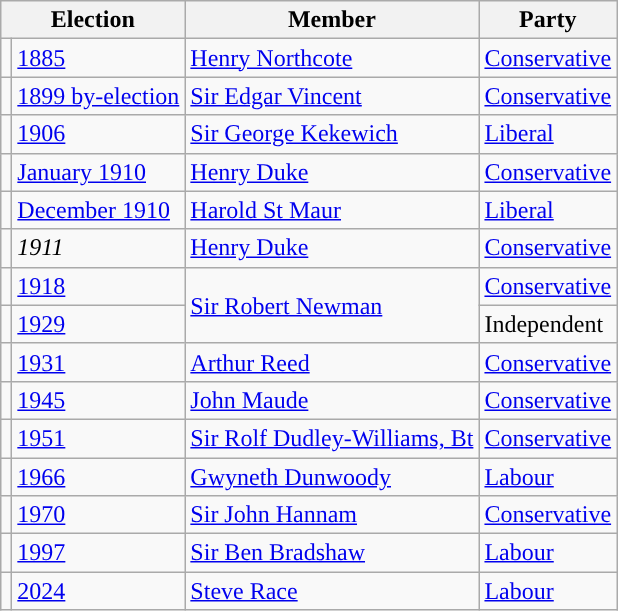<table class="wikitable">
<tr>
<th colspan="2">Election</th>
<th>Member</th>
<th>Party</th>
</tr>
<tr>
<td style="color:inherit;background-color: "></td>
<td><a href='#'>1885</a></td>
<td><a href='#'>Henry Northcote</a></td>
<td><a href='#'>Conservative</a></td>
</tr>
<tr>
<td style="color:inherit;background-color: "></td>
<td><a href='#'>1899 by-election</a></td>
<td><a href='#'>Sir Edgar Vincent</a></td>
<td><a href='#'>Conservative</a></td>
</tr>
<tr>
<td style="color:inherit;background-color: "></td>
<td><a href='#'>1906</a></td>
<td><a href='#'>Sir George Kekewich</a></td>
<td><a href='#'>Liberal</a></td>
</tr>
<tr>
<td style="color:inherit;background-color: "></td>
<td><a href='#'>January 1910</a></td>
<td><a href='#'>Henry Duke</a></td>
<td><a href='#'>Conservative</a></td>
</tr>
<tr>
<td style="color:inherit;background-color: "></td>
<td><a href='#'>December 1910</a></td>
<td><a href='#'>Harold St Maur</a></td>
<td><a href='#'>Liberal</a></td>
</tr>
<tr>
<td style="color:inherit;background-color: "></td>
<td><em>1911</em></td>
<td><a href='#'>Henry Duke</a></td>
<td><a href='#'>Conservative</a></td>
</tr>
<tr>
<td style="color:inherit;background-color: "></td>
<td><a href='#'>1918</a></td>
<td rowspan="2"><a href='#'>Sir Robert Newman</a></td>
<td><a href='#'>Conservative</a></td>
</tr>
<tr>
<td style="color:inherit;background-color: "></td>
<td><a href='#'>1929</a></td>
<td>Independent</td>
</tr>
<tr>
<td style="color:inherit;background-color: "></td>
<td><a href='#'>1931</a></td>
<td><a href='#'>Arthur Reed</a></td>
<td><a href='#'>Conservative</a></td>
</tr>
<tr>
<td style="color:inherit;background-color: "></td>
<td><a href='#'>1945</a></td>
<td><a href='#'>John Maude</a></td>
<td><a href='#'>Conservative</a></td>
</tr>
<tr>
<td style="color:inherit;background-color: "></td>
<td><a href='#'>1951</a></td>
<td><a href='#'>Sir Rolf Dudley-Williams, Bt</a></td>
<td><a href='#'>Conservative</a></td>
</tr>
<tr>
<td style="color:inherit;background-color: "></td>
<td><a href='#'>1966</a></td>
<td><a href='#'>Gwyneth Dunwoody</a></td>
<td><a href='#'>Labour</a></td>
</tr>
<tr>
<td style="color:inherit;background-color: "></td>
<td><a href='#'>1970</a></td>
<td><a href='#'>Sir John Hannam</a></td>
<td><a href='#'>Conservative</a></td>
</tr>
<tr>
<td style="color:inherit;background-color: "></td>
<td><a href='#'>1997</a></td>
<td><a href='#'>Sir Ben Bradshaw</a></td>
<td><a href='#'>Labour</a></td>
</tr>
<tr>
<td style="color:inherit;background-color: "></td>
<td><a href='#'>2024</a></td>
<td><a href='#'>Steve Race</a></td>
<td><a href='#'>Labour</a></td>
</tr>
</table>
